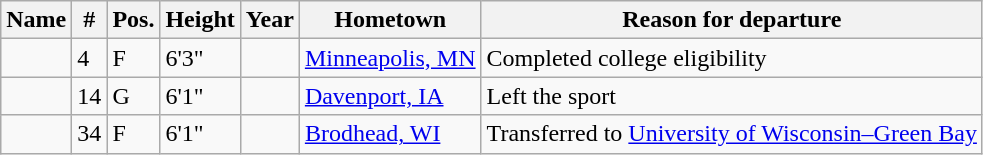<table class="wikitable sortable" border="1">
<tr>
<th>Name</th>
<th>#</th>
<th>Pos.</th>
<th>Height</th>
<th>Year</th>
<th>Hometown</th>
<th class="unsortable">Reason for departure</th>
</tr>
<tr>
<td></td>
<td>4</td>
<td>F</td>
<td>6'3"</td>
<td></td>
<td><a href='#'>Minneapolis, MN</a></td>
<td>Completed college eligibility</td>
</tr>
<tr>
<td></td>
<td>14</td>
<td>G</td>
<td>6'1"</td>
<td></td>
<td><a href='#'>Davenport, IA</a></td>
<td>Left the sport</td>
</tr>
<tr>
<td></td>
<td>34</td>
<td>F</td>
<td>6'1"</td>
<td></td>
<td><a href='#'>Brodhead, WI</a></td>
<td>Transferred to <a href='#'>University of Wisconsin–Green Bay</a></td>
</tr>
</table>
